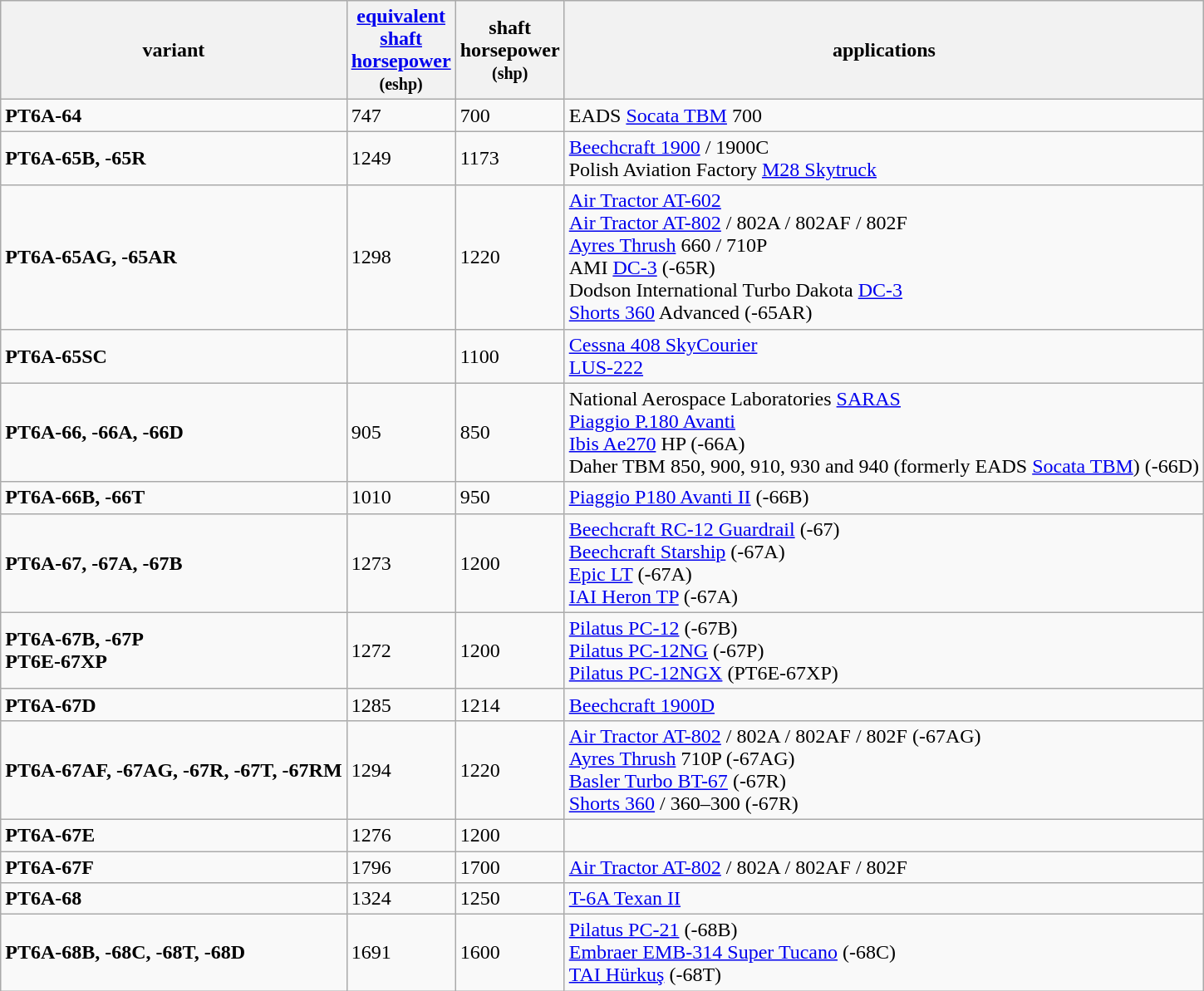<table class="wikitable sortable">
<tr>
<th>variant</th>
<th><a href='#'>equivalent<br>shaft<br>horsepower</a><br><small>(eshp)</small></th>
<th>shaft<br>horsepower<br><small>(shp)</small></th>
<th>applications</th>
</tr>
<tr>
<td><strong>PT6A-64</strong></td>
<td>747</td>
<td>700</td>
<td>EADS <a href='#'>Socata TBM</a> 700</td>
</tr>
<tr>
<td><strong>PT6A-65B, -65R</strong></td>
<td>1249</td>
<td>1173</td>
<td><a href='#'>Beechcraft 1900</a> / 1900C<br>Polish Aviation Factory <a href='#'>M28 Skytruck</a></td>
</tr>
<tr>
<td><strong>PT6A-65AG, -65AR</strong></td>
<td>1298</td>
<td>1220</td>
<td><a href='#'>Air Tractor AT-602</a><br><a href='#'>Air Tractor AT-802</a> / 802A / 802AF / 802F<br><a href='#'>Ayres Thrush</a> 660 / 710P<br>AMI <a href='#'>DC-3</a> (-65R)<br>Dodson International Turbo Dakota <a href='#'>DC-3</a><br><a href='#'>Shorts 360</a> Advanced (-65AR)</td>
</tr>
<tr>
<td><strong>PT6A-65SC</strong></td>
<td></td>
<td>1100</td>
<td><a href='#'>Cessna 408 SkyCourier</a> <br><a href='#'>LUS-222</a></td>
</tr>
<tr>
<td><strong>PT6A-66, -66A, -66D</strong></td>
<td>905</td>
<td>850</td>
<td>National Aerospace Laboratories <a href='#'>SARAS</a><br><a href='#'>Piaggio P.180 Avanti</a><br><a href='#'>Ibis Ae270</a> HP (-66A)<br>Daher TBM 850, 900, 910, 930 and 940 (formerly EADS <a href='#'>Socata TBM</a>) (-66D)</td>
</tr>
<tr>
<td><strong>PT6A-66B, -66T</strong></td>
<td>1010</td>
<td>950</td>
<td><a href='#'>Piaggio P180 Avanti II</a> (-66B)</td>
</tr>
<tr>
<td><strong>PT6A-67, -67A, -67B</strong></td>
<td>1273</td>
<td>1200</td>
<td><a href='#'>Beechcraft RC-12 Guardrail</a> (-67)<br><a href='#'>Beechcraft Starship</a> (-67A)<br><a href='#'>Epic LT</a> (-67A)<br><a href='#'>IAI Heron TP</a> (-67A)</td>
</tr>
<tr>
<td><strong>PT6A-67B, -67P<br>PT6E-67XP</strong></td>
<td>1272</td>
<td>1200</td>
<td><a href='#'>Pilatus PC-12</a> (-67B)<br><a href='#'>Pilatus PC-12NG</a> (-67P)<br><a href='#'>Pilatus PC-12NGX</a> (PT6E-67XP)</td>
</tr>
<tr>
<td><strong>PT6A-67D</strong></td>
<td>1285</td>
<td>1214</td>
<td><a href='#'>Beechcraft 1900D</a></td>
</tr>
<tr>
<td><strong>PT6A-67AF, -67AG, -67R, -67T, -67RM</strong></td>
<td>1294</td>
<td>1220</td>
<td><a href='#'>Air Tractor AT-802</a> / 802A / 802AF / 802F (-67AG)<br><a href='#'>Ayres Thrush</a> 710P (-67AG)<br><a href='#'>Basler Turbo BT-67</a> (-67R)<br><a href='#'>Shorts 360</a> / 360–300 (-67R)</td>
</tr>
<tr>
<td><strong>PT6A-67E</strong></td>
<td>1276</td>
<td>1200</td>
<td></td>
</tr>
<tr>
<td><strong>PT6A-67F</strong></td>
<td>1796</td>
<td>1700</td>
<td><a href='#'>Air Tractor AT-802</a> / 802A / 802AF / 802F</td>
</tr>
<tr>
<td><strong>PT6A-68</strong></td>
<td>1324</td>
<td>1250</td>
<td><a href='#'>T-6A Texan II</a></td>
</tr>
<tr>
<td><strong>PT6A-68B, -68C, -68T, -68D</strong></td>
<td>1691</td>
<td>1600</td>
<td><a href='#'>Pilatus PC-21</a> (-68B)<br><a href='#'>Embraer EMB-314 Super Tucano</a> (-68C)<br><a href='#'>TAI Hürkuş</a> (-68T)</td>
</tr>
</table>
